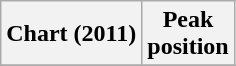<table class="wikitable plainrowheaders" style="text-align:center">
<tr>
<th scope="col">Chart (2011)</th>
<th scope="col">Peak<br>position</th>
</tr>
<tr>
</tr>
</table>
